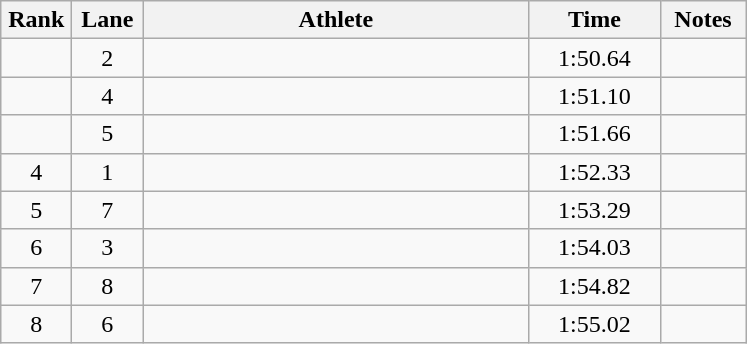<table class="wikitable sortable" style="text-align:center">
<tr>
<th width=40>Rank</th>
<th width=40>Lane</th>
<th width=250>Athlete</th>
<th width=80>Time</th>
<th width=50>Notes</th>
</tr>
<tr>
<td></td>
<td>2</td>
<td align=left></td>
<td>1:50.64</td>
<td></td>
</tr>
<tr>
<td></td>
<td>4</td>
<td align=left></td>
<td>1:51.10</td>
<td></td>
</tr>
<tr>
<td></td>
<td>5</td>
<td align=left></td>
<td>1:51.66</td>
<td></td>
</tr>
<tr>
<td>4</td>
<td>1</td>
<td align=left></td>
<td>1:52.33</td>
<td></td>
</tr>
<tr>
<td>5</td>
<td>7</td>
<td align=left></td>
<td>1:53.29</td>
<td></td>
</tr>
<tr>
<td>6</td>
<td>3</td>
<td align=left></td>
<td>1:54.03</td>
<td></td>
</tr>
<tr>
<td>7</td>
<td>8</td>
<td align=left></td>
<td>1:54.82</td>
<td></td>
</tr>
<tr>
<td>8</td>
<td>6</td>
<td align=left></td>
<td>1:55.02</td>
<td></td>
</tr>
</table>
